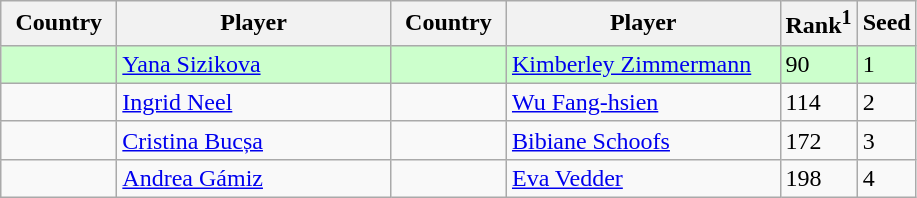<table class="sortable wikitable">
<tr>
<th width="70">Country</th>
<th width="175">Player</th>
<th width="70">Country</th>
<th width="175">Player</th>
<th>Rank<sup>1</sup></th>
<th>Seed</th>
</tr>
<tr style="background:#cfc;">
<td></td>
<td><a href='#'>Yana Sizikova</a></td>
<td></td>
<td><a href='#'>Kimberley Zimmermann</a></td>
<td>90</td>
<td>1</td>
</tr>
<tr>
<td></td>
<td><a href='#'>Ingrid Neel</a></td>
<td></td>
<td><a href='#'>Wu Fang-hsien</a></td>
<td>114</td>
<td>2</td>
</tr>
<tr>
<td></td>
<td><a href='#'>Cristina Bucșa</a></td>
<td></td>
<td><a href='#'>Bibiane Schoofs</a></td>
<td>172</td>
<td>3</td>
</tr>
<tr>
<td></td>
<td><a href='#'>Andrea Gámiz</a></td>
<td></td>
<td><a href='#'>Eva Vedder</a></td>
<td>198</td>
<td>4</td>
</tr>
</table>
